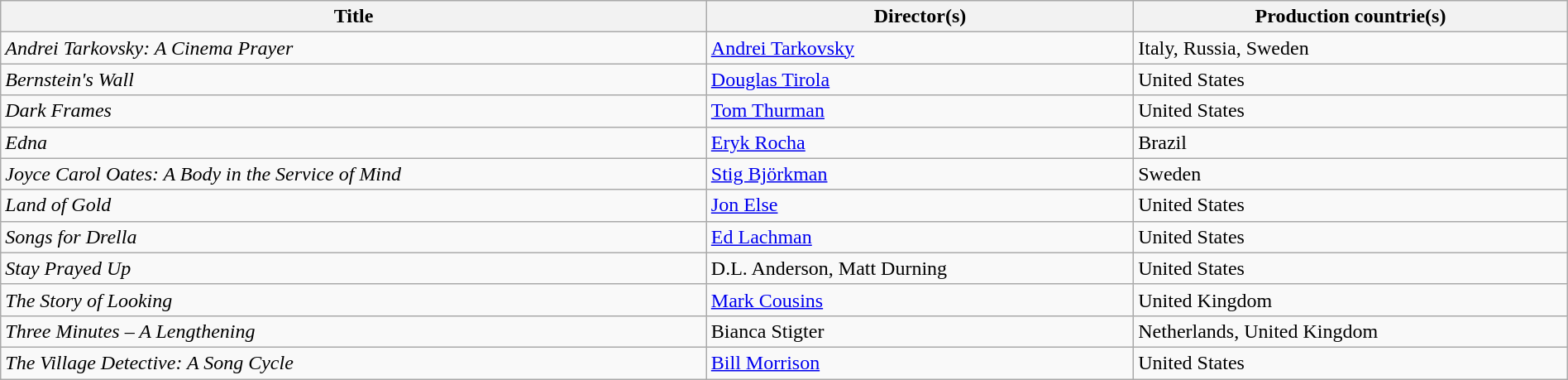<table class="sortable wikitable" style="width:100%; margin-bottom:4px" cellpadding="5">
<tr>
<th scope="col">Title</th>
<th scope="col">Director(s)</th>
<th scope="col">Production countrie(s)</th>
</tr>
<tr>
<td><em>Andrei Tarkovsky: A Cinema Prayer</em></td>
<td><a href='#'>Andrei Tarkovsky</a></td>
<td>Italy, Russia, Sweden</td>
</tr>
<tr>
<td><em>Bernstein's Wall</em></td>
<td><a href='#'>Douglas Tirola</a></td>
<td>United States</td>
</tr>
<tr>
<td><em>Dark Frames</em></td>
<td><a href='#'>Tom Thurman</a></td>
<td>United States</td>
</tr>
<tr>
<td><em>Edna</em></td>
<td><a href='#'>Eryk Rocha</a></td>
<td>Brazil</td>
</tr>
<tr>
<td><em>Joyce Carol Oates: A Body in the Service of Mind</em></td>
<td><a href='#'>Stig Björkman</a></td>
<td>Sweden</td>
</tr>
<tr>
<td><em>Land of Gold</em></td>
<td><a href='#'>Jon Else</a></td>
<td>United States</td>
</tr>
<tr>
<td><em>Songs for Drella</em></td>
<td><a href='#'>Ed Lachman</a></td>
<td>United States</td>
</tr>
<tr>
<td><em>Stay Prayed Up</em></td>
<td>D.L. Anderson, Matt Durning</td>
<td>United States</td>
</tr>
<tr>
<td><em>The Story of Looking</em></td>
<td><a href='#'>Mark Cousins</a></td>
<td>United Kingdom</td>
</tr>
<tr>
<td><em>Three Minutes – A Lengthening</em></td>
<td>Bianca Stigter</td>
<td>Netherlands, United Kingdom</td>
</tr>
<tr>
<td><em>The Village Detective: A Song Cycle</em></td>
<td><a href='#'>Bill Morrison</a></td>
<td>United States</td>
</tr>
</table>
